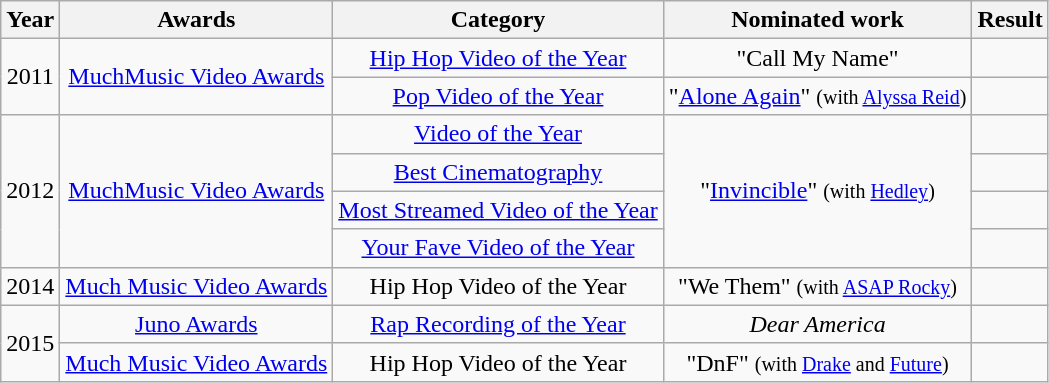<table class="wikitable plainrowheaders" style="text-align:center;">
<tr>
<th>Year</th>
<th>Awards</th>
<th>Category</th>
<th>Nominated work</th>
<th>Result</th>
</tr>
<tr>
<td rowspan="2">2011</td>
<td rowspan="2"><a href='#'>MuchMusic Video Awards</a></td>
<td><a href='#'>Hip Hop Video of the Year</a></td>
<td>"Call My Name"</td>
<td></td>
</tr>
<tr>
<td><a href='#'>Pop Video of the Year</a></td>
<td>"<a href='#'>Alone Again</a>" <small>(with <a href='#'>Alyssa Reid</a>)</small></td>
<td></td>
</tr>
<tr>
<td rowspan="4">2012</td>
<td rowspan="4"><a href='#'>MuchMusic Video Awards</a></td>
<td><a href='#'>Video of the Year</a></td>
<td rowspan="4">"<a href='#'>Invincible</a>" <small>(with <a href='#'>Hedley</a>)</small></td>
<td></td>
</tr>
<tr>
<td><a href='#'>Best Cinematography</a></td>
<td></td>
</tr>
<tr>
<td><a href='#'>Most Streamed Video of the Year</a></td>
<td></td>
</tr>
<tr>
<td><a href='#'>Your Fave Video of the Year</a></td>
<td></td>
</tr>
<tr>
<td>2014</td>
<td><a href='#'>Much Music Video Awards</a></td>
<td>Hip Hop Video of the Year</td>
<td>"We Them" <small>(with <a href='#'>ASAP Rocky</a>)</small></td>
<td></td>
</tr>
<tr>
<td rowspan="2">2015</td>
<td><a href='#'>Juno Awards</a></td>
<td><a href='#'>Rap Recording of the Year</a></td>
<td><em>Dear America</em></td>
<td></td>
</tr>
<tr>
<td><a href='#'>Much Music Video Awards</a></td>
<td>Hip Hop Video of the Year</td>
<td>"DnF" <small>(with <a href='#'>Drake</a> and <a href='#'>Future</a>)</small></td>
<td></td>
</tr>
</table>
